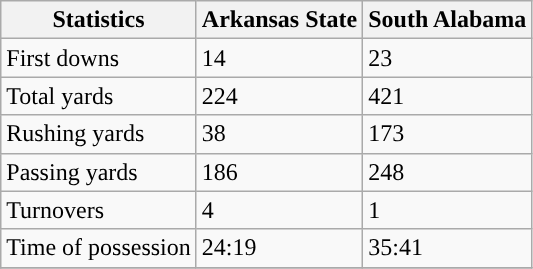<table class="wikitable">
<tr>
<th>Statistics</th>
<th>Arkansas State</th>
<th>South Alabama</th>
</tr>
<tr>
<td>First downs</td>
<td>14</td>
<td>23</td>
</tr>
<tr>
<td>Total yards</td>
<td>224</td>
<td>421</td>
</tr>
<tr>
<td>Rushing yards</td>
<td>38</td>
<td>173</td>
</tr>
<tr>
<td>Passing yards</td>
<td>186</td>
<td>248</td>
</tr>
<tr>
<td>Turnovers</td>
<td>4</td>
<td>1</td>
</tr>
<tr>
<td>Time of possession</td>
<td>24:19</td>
<td>35:41</td>
</tr>
<tr>
</tr>
</table>
